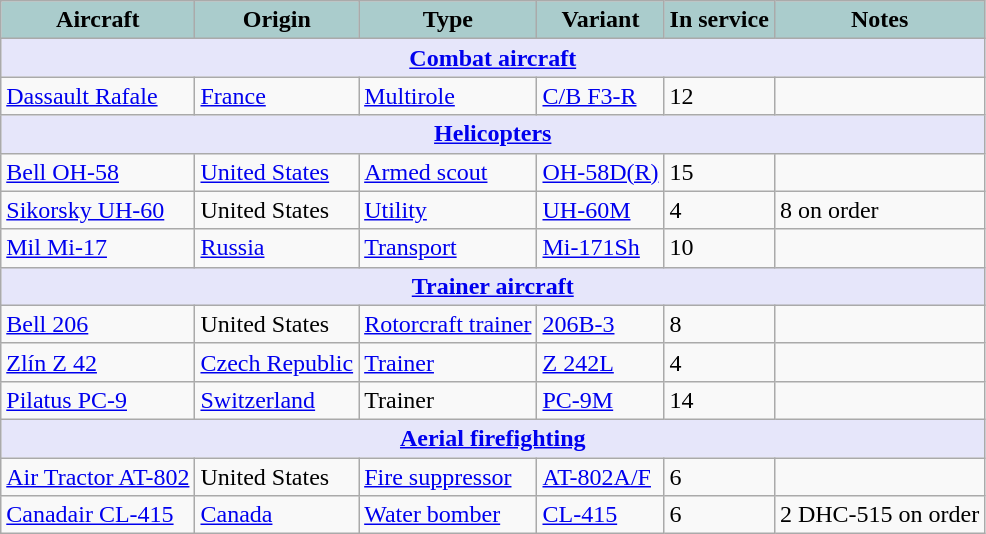<table class="wikitable">
<tr>
<th style="text-align:center; background:#acc;">Aircraft</th>
<th style="text-align:center; background:#acc;">Origin</th>
<th style="text-align:center; background:#acc;">Type</th>
<th style="text-align:center; background:#acc;">Variant</th>
<th style="text-align:center; background:#acc;">In service</th>
<th style="text-align:center; background:#acc;">Notes</th>
</tr>
<tr>
<th colspan="6" style="align: center; background: lavender;"><a href='#'>Combat aircraft</a></th>
</tr>
<tr>
<td><a href='#'>Dassault Rafale</a></td>
<td><a href='#'>France</a></td>
<td><a href='#'>Multirole</a></td>
<td><a href='#'>C/B F3-R</a></td>
<td>12</td>
<td></td>
</tr>
<tr>
<th colspan="6" style="align: center; background: lavender;"><a href='#'>Helicopters</a></th>
</tr>
<tr>
<td><a href='#'>Bell OH-58</a></td>
<td><a href='#'>United States</a></td>
<td><a href='#'>Armed scout</a></td>
<td><a href='#'>OH-58D(R)</a></td>
<td>15</td>
<td></td>
</tr>
<tr>
<td><a href='#'>Sikorsky UH-60</a></td>
<td>United States</td>
<td><a href='#'>Utility</a></td>
<td><a href='#'>UH-60M</a></td>
<td>4</td>
<td>8 on order</td>
</tr>
<tr>
<td><a href='#'>Mil Mi-17</a></td>
<td><a href='#'>Russia</a></td>
<td><a href='#'>Transport</a></td>
<td><a href='#'>Mi-171Sh</a></td>
<td>10</td>
<td></td>
</tr>
<tr>
<th colspan="6" style="align: center; background: lavender;"><a href='#'>Trainer aircraft</a></th>
</tr>
<tr>
<td><a href='#'>Bell 206</a></td>
<td>United States</td>
<td><a href='#'>Rotorcraft trainer</a></td>
<td><a href='#'>206B-3</a></td>
<td>8</td>
<td></td>
</tr>
<tr>
<td><a href='#'>Zlín Z 42</a></td>
<td><a href='#'>Czech Republic</a></td>
<td><a href='#'>Trainer</a></td>
<td><a href='#'>Z 242L</a></td>
<td>4</td>
<td></td>
</tr>
<tr>
<td><a href='#'>Pilatus PC-9</a></td>
<td><a href='#'>Switzerland</a></td>
<td>Trainer</td>
<td><a href='#'>PC-9M</a></td>
<td>14</td>
<td></td>
</tr>
<tr>
<th colspan="6" style="align: center; background: lavender;"><a href='#'>Aerial firefighting</a></th>
</tr>
<tr>
<td><a href='#'>Air Tractor AT-802</a></td>
<td>United States</td>
<td><a href='#'>Fire suppressor</a></td>
<td><a href='#'>AT-802A/F</a></td>
<td>6</td>
<td></td>
</tr>
<tr>
<td><a href='#'>Canadair CL-415</a></td>
<td><a href='#'>Canada</a></td>
<td><a href='#'>Water bomber</a></td>
<td><a href='#'>CL-415</a></td>
<td>6</td>
<td>2 DHC-515 on order</td>
</tr>
</table>
